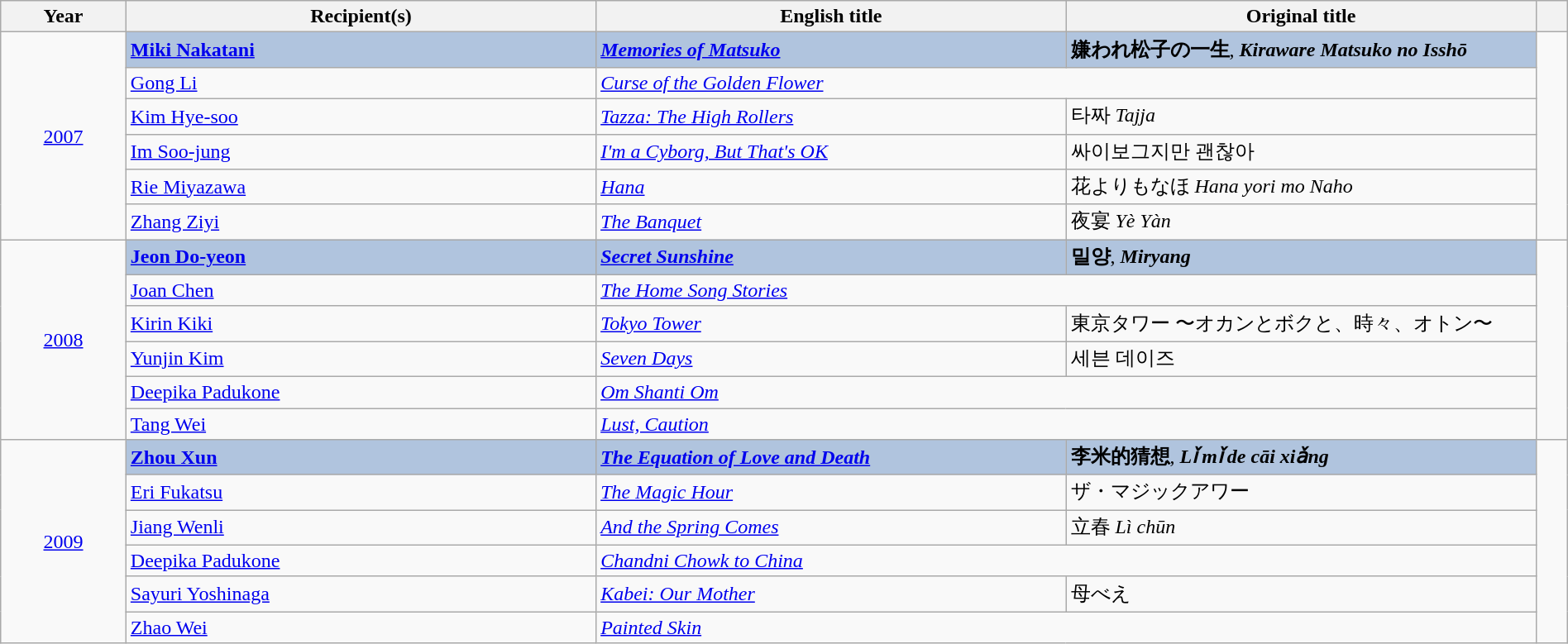<table class="wikitable" width="100%" cellpadding="5">
<tr>
<th width="8%">Year</th>
<th width="30%">Recipient(s)</th>
<th width="30%">English title</th>
<th width="30%">Original title</th>
<th width="2%"></th>
</tr>
<tr>
<td rowspan="6" style="text-align:center;"><a href='#'>2007</a></td>
<td style="background:#B0C4DE;"> <strong><a href='#'>Miki Nakatani</a></strong></td>
<td style="background:#B0C4DE;"><strong><em><a href='#'>Memories of Matsuko</a></em></strong></td>
<td style="background:#B0C4DE;"><strong>嫌われ松子の一生</strong>, <strong><em>Kiraware Matsuko no Isshō</em></strong></td>
<td rowspan="6"><br></td>
</tr>
<tr>
<td> <a href='#'>Gong Li</a></td>
<td colspan="2"><em><a href='#'>Curse of the Golden Flower</a></em></td>
</tr>
<tr>
<td> <a href='#'>Kim Hye-soo</a></td>
<td><em><a href='#'>Tazza: The High Rollers</a></em></td>
<td>타짜 <em>Tajja</em></td>
</tr>
<tr>
<td> <a href='#'>Im Soo-jung</a></td>
<td><em><a href='#'>I'm a Cyborg, But That's OK</a></em></td>
<td>싸이보그지만 괜찮아</td>
</tr>
<tr>
<td> <a href='#'>Rie Miyazawa</a></td>
<td><em><a href='#'>Hana</a></em></td>
<td>花よりもなほ <em>Hana yori mo Naho</em></td>
</tr>
<tr>
<td> <a href='#'>Zhang Ziyi</a></td>
<td><em><a href='#'>The Banquet</a></em></td>
<td>夜宴 <em>Yè Yàn</em></td>
</tr>
<tr>
<td rowspan="6" style="text-align:center;"><a href='#'>2008</a></td>
<td style="background:#B0C4DE;"> <strong><a href='#'>Jeon Do-yeon</a></strong></td>
<td style="background:#B0C4DE;"><strong><em><a href='#'>Secret Sunshine</a></em></strong></td>
<td style="background:#B0C4DE;"><strong>밀양</strong>, <strong><em>Miryang</em></strong></td>
<td rowspan="6"><br></td>
</tr>
<tr>
<td> <a href='#'>Joan Chen</a></td>
<td colspan="2"><em><a href='#'>The Home Song Stories</a></em></td>
</tr>
<tr>
<td> <a href='#'>Kirin Kiki</a></td>
<td><em><a href='#'>Tokyo Tower</a></em></td>
<td>東京タワー 〜オカンとボクと、時々、オトン〜</td>
</tr>
<tr>
<td> <a href='#'>Yunjin Kim</a></td>
<td><em><a href='#'>Seven Days</a></em></td>
<td>세븐 데이즈</td>
</tr>
<tr>
<td> <a href='#'>Deepika Padukone</a></td>
<td colspan="2"><em><a href='#'>Om Shanti Om</a></em></td>
</tr>
<tr>
<td> <a href='#'>Tang Wei</a></td>
<td colspan="2"><em><a href='#'>Lust, Caution</a></em></td>
</tr>
<tr>
<td rowspan="6" style="text-align:center;"><a href='#'>2009</a></td>
<td style="background:#B0C4DE;"> <strong><a href='#'>Zhou Xun</a></strong></td>
<td style="background:#B0C4DE;"><strong><em><a href='#'>The Equation of Love and Death</a></em></strong></td>
<td style="background:#B0C4DE;"><strong>李米的猜想</strong>, <strong><em>Lǐ mǐ de cāi xiǎng</em></strong></td>
<td rowspan="6"><br></td>
</tr>
<tr>
<td> <a href='#'>Eri Fukatsu</a></td>
<td><em><a href='#'>The Magic Hour</a></em></td>
<td>ザ・マジックアワー</td>
</tr>
<tr>
<td> <a href='#'>Jiang Wenli</a></td>
<td><em><a href='#'>And the Spring Comes</a></em></td>
<td>立春 <em>Lì chūn</em></td>
</tr>
<tr>
<td> <a href='#'>Deepika Padukone</a></td>
<td colspan="2"><em><a href='#'>Chandni Chowk to China</a></em></td>
</tr>
<tr>
<td> <a href='#'>Sayuri Yoshinaga</a></td>
<td><em><a href='#'>Kabei: Our Mother</a></em></td>
<td>母べえ</td>
</tr>
<tr>
<td> <a href='#'>Zhao Wei</a></td>
<td colspan="2"><em><a href='#'>Painted Skin</a></em></td>
</tr>
</table>
